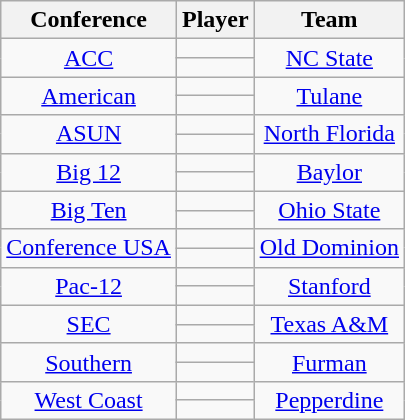<table class="wikitable sortable" style="text-align:center">
<tr>
<th>Conference</th>
<th>Player</th>
<th>Team</th>
</tr>
<tr>
<td rowspan=2><a href='#'>ACC</a></td>
<td></td>
<td rowspan=2><a href='#'>NC State</a></td>
</tr>
<tr>
<td></td>
</tr>
<tr>
<td rowspan=2><a href='#'>American</a></td>
<td></td>
<td rowspan=2><a href='#'>Tulane</a></td>
</tr>
<tr>
<td></td>
</tr>
<tr>
<td rowspan=2><a href='#'>ASUN</a></td>
<td></td>
<td rowspan=2><a href='#'>North Florida</a></td>
</tr>
<tr>
<td></td>
</tr>
<tr>
<td rowspan=2><a href='#'>Big 12</a></td>
<td></td>
<td rowspan=2><a href='#'>Baylor</a></td>
</tr>
<tr>
<td></td>
</tr>
<tr>
<td rowspan=2><a href='#'>Big Ten</a></td>
<td></td>
<td rowspan=2><a href='#'>Ohio State</a></td>
</tr>
<tr>
<td></td>
</tr>
<tr>
<td rowspan=2><a href='#'>Conference USA</a></td>
<td></td>
<td rowspan=2><a href='#'>Old Dominion</a></td>
</tr>
<tr>
<td></td>
</tr>
<tr>
<td rowspan=2><a href='#'>Pac-12</a></td>
<td></td>
<td rowspan=2><a href='#'>Stanford</a></td>
</tr>
<tr>
<td></td>
</tr>
<tr>
<td rowspan=2><a href='#'>SEC</a></td>
<td></td>
<td rowspan=2><a href='#'>Texas A&M</a></td>
</tr>
<tr>
<td></td>
</tr>
<tr>
<td rowspan=2><a href='#'>Southern</a></td>
<td></td>
<td rowspan=2><a href='#'>Furman</a></td>
</tr>
<tr>
<td></td>
</tr>
<tr>
<td rowspan=2><a href='#'>West Coast</a></td>
<td></td>
<td rowspan=2><a href='#'>Pepperdine</a></td>
</tr>
<tr>
<td></td>
</tr>
</table>
